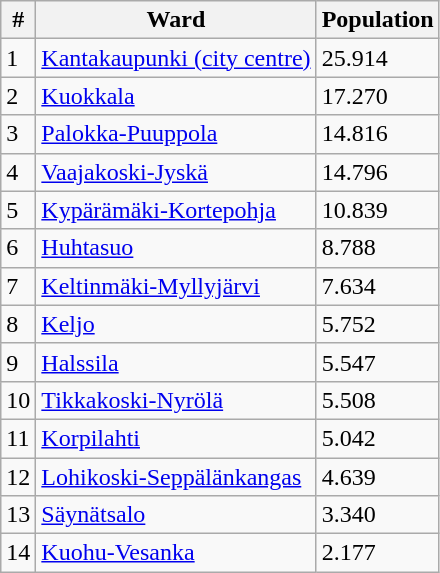<table class="wikitable">
<tr>
<th>#</th>
<th>Ward</th>
<th>Population</th>
</tr>
<tr>
<td>1</td>
<td><a href='#'>Kantakaupunki (city centre)</a></td>
<td>25.914</td>
</tr>
<tr>
<td>2</td>
<td><a href='#'>Kuokkala</a></td>
<td>17.270</td>
</tr>
<tr>
<td>3</td>
<td><a href='#'>Palokka-Puuppola</a></td>
<td>14.816</td>
</tr>
<tr>
<td>4</td>
<td><a href='#'>Vaajakoski-Jyskä</a></td>
<td>14.796</td>
</tr>
<tr>
<td>5</td>
<td><a href='#'>Kypärämäki-Kortepohja</a></td>
<td>10.839</td>
</tr>
<tr>
<td>6</td>
<td><a href='#'>Huhtasuo</a></td>
<td>8.788</td>
</tr>
<tr>
<td>7</td>
<td><a href='#'>Keltinmäki-Myllyjärvi</a></td>
<td>7.634</td>
</tr>
<tr>
<td>8</td>
<td><a href='#'>Keljo</a></td>
<td>5.752</td>
</tr>
<tr>
<td>9</td>
<td><a href='#'>Halssila</a></td>
<td>5.547</td>
</tr>
<tr>
<td>10</td>
<td><a href='#'>Tikkakoski-Nyrölä</a></td>
<td>5.508</td>
</tr>
<tr>
<td>11</td>
<td><a href='#'>Korpilahti</a></td>
<td>5.042</td>
</tr>
<tr>
<td>12</td>
<td><a href='#'>Lohikoski-Seppälänkangas</a></td>
<td>4.639</td>
</tr>
<tr>
<td>13</td>
<td><a href='#'>Säynätsalo</a></td>
<td>3.340</td>
</tr>
<tr>
<td>14</td>
<td><a href='#'>Kuohu-Vesanka</a></td>
<td>2.177</td>
</tr>
</table>
